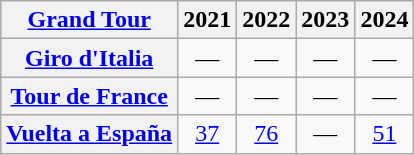<table class="wikitable plainrowheaders">
<tr>
<th scope="col"><a href='#'>Grand Tour</a></th>
<th scope="col">2021</th>
<th scope="col">2022</th>
<th scope="col">2023</th>
<th scope="col">2024</th>
</tr>
<tr style="text-align:center;">
<th scope="row"> <a href='#'>Giro d'Italia</a></th>
<td>—</td>
<td>—</td>
<td>—</td>
<td>—</td>
</tr>
<tr style="text-align:center;">
<th scope="row"> <a href='#'>Tour de France</a></th>
<td>—</td>
<td>—</td>
<td>—</td>
<td>—</td>
</tr>
<tr style="text-align:center;">
<th scope="row"> <a href='#'>Vuelta a España</a></th>
<td><a href='#'>37</a></td>
<td><a href='#'>76</a></td>
<td>—</td>
<td><a href='#'>51</a></td>
</tr>
</table>
